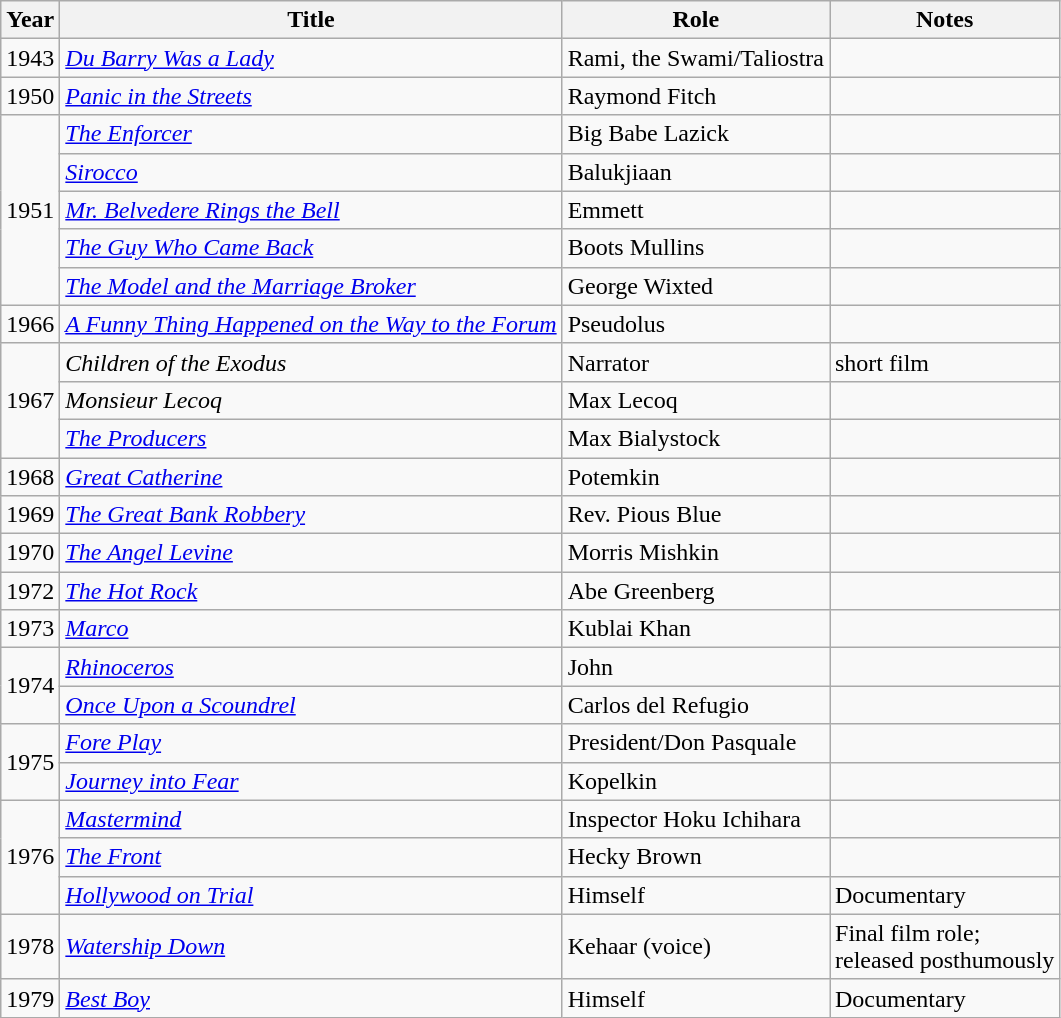<table class="wikitable sortable">
<tr>
<th>Year</th>
<th>Title</th>
<th>Role</th>
<th class="unsortable">Notes</th>
</tr>
<tr>
<td>1943</td>
<td><em><a href='#'>Du Barry Was a Lady</a></em></td>
<td>Rami, the Swami/Taliostra</td>
<td></td>
</tr>
<tr>
<td>1950</td>
<td><em><a href='#'>Panic in the Streets</a></em></td>
<td>Raymond Fitch</td>
<td></td>
</tr>
<tr>
<td rowspan=5>1951</td>
<td><em><a href='#'>The Enforcer</a></em></td>
<td>Big Babe Lazick</td>
<td></td>
</tr>
<tr>
<td><em><a href='#'>Sirocco</a></em></td>
<td>Balukjiaan</td>
<td></td>
</tr>
<tr>
<td><em><a href='#'>Mr. Belvedere Rings the Bell</a></em></td>
<td>Emmett</td>
<td></td>
</tr>
<tr>
<td><em><a href='#'>The Guy Who Came Back</a></em></td>
<td>Boots Mullins</td>
<td></td>
</tr>
<tr>
<td><em><a href='#'>The Model and the Marriage Broker</a></em></td>
<td>George Wixted</td>
<td></td>
</tr>
<tr>
<td>1966</td>
<td><em><a href='#'>A Funny Thing Happened on the Way to the Forum</a></em></td>
<td>Pseudolus</td>
<td></td>
</tr>
<tr>
<td rowspan=3>1967</td>
<td><em>Children of the Exodus</em></td>
<td>Narrator</td>
<td>short film</td>
</tr>
<tr>
<td><em> Monsieur Lecoq</em></td>
<td>Max Lecoq</td>
</tr>
<tr>
<td><em><a href='#'>The Producers</a></em></td>
<td>Max Bialystock</td>
<td></td>
</tr>
<tr>
<td>1968</td>
<td><em><a href='#'>Great Catherine</a></em></td>
<td>Potemkin</td>
<td></td>
</tr>
<tr>
<td>1969</td>
<td><em><a href='#'>The Great Bank Robbery</a></em></td>
<td>Rev. Pious Blue</td>
<td></td>
</tr>
<tr>
<td>1970</td>
<td><em><a href='#'>The Angel Levine</a></em></td>
<td>Morris Mishkin</td>
<td></td>
</tr>
<tr>
<td>1972</td>
<td><em><a href='#'>The Hot Rock</a></em></td>
<td>Abe Greenberg</td>
<td></td>
</tr>
<tr>
<td>1973</td>
<td><em><a href='#'>Marco</a></em></td>
<td>Kublai Khan</td>
<td></td>
</tr>
<tr>
<td rowspan=2>1974</td>
<td><em><a href='#'>Rhinoceros</a></em></td>
<td>John</td>
<td></td>
</tr>
<tr>
<td><em><a href='#'>Once Upon a Scoundrel</a></em></td>
<td>Carlos del Refugio</td>
<td></td>
</tr>
<tr>
<td rowspan=2>1975</td>
<td><em><a href='#'>Fore Play</a></em></td>
<td>President/Don Pasquale</td>
<td></td>
</tr>
<tr>
<td><em><a href='#'>Journey into Fear</a></em></td>
<td>Kopelkin</td>
<td></td>
</tr>
<tr>
<td rowspan=3>1976</td>
<td><em><a href='#'>Mastermind</a></em></td>
<td>Inspector Hoku Ichihara</td>
<td></td>
</tr>
<tr>
<td><em><a href='#'>The Front</a></em></td>
<td>Hecky Brown</td>
<td></td>
</tr>
<tr>
<td><em><a href='#'>Hollywood on Trial</a></em></td>
<td>Himself</td>
<td>Documentary</td>
</tr>
<tr>
<td>1978</td>
<td><em><a href='#'>Watership Down</a></em></td>
<td>Kehaar (voice)</td>
<td>Final film role; <br> released posthumously</td>
</tr>
<tr>
<td>1979</td>
<td><em><a href='#'>Best Boy</a></em></td>
<td>Himself</td>
<td>Documentary</td>
</tr>
</table>
